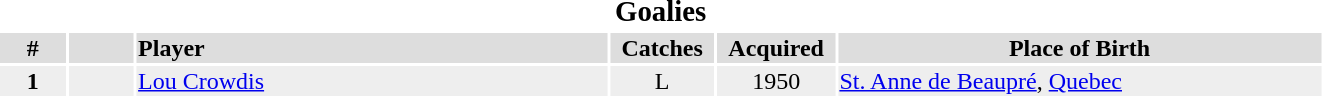<table width=70%>
<tr>
<th colspan="6" style="text-align:center;"><big>Goalies</big></th>
</tr>
<tr bgcolor="#dddddd">
<th width=5%>#</th>
<th width=5%></th>
<td align=left!!width=15%><strong>Player</strong></td>
<th width=8%>Catches</th>
<th width=9%>Acquired</th>
<th width=37%>Place of Birth</th>
</tr>
<tr bgcolor="#eeeeee">
<td align=center><strong>1</strong></td>
<td align=center></td>
<td><a href='#'>Lou Crowdis</a></td>
<td align=center>L</td>
<td align=center>1950</td>
<td><a href='#'>St. Anne de Beaupré</a>, <a href='#'>Quebec</a></td>
</tr>
</table>
